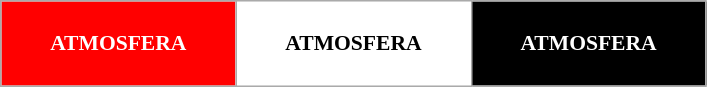<table class="wikitable" style="font-size: 90%; text-align: center; border=1 cellspacing=0">
<tr>
<td style="background:Red;color:White" width="150" height="50"><strong>ATMOSFERA</strong></td>
<td style="background:White;color:Black" width="150" height="50"><strong>ATMOSFERA</strong></td>
<td style="background:Black;color:White" width="150" height="50"><strong>ATMOSFERA</strong></td>
</tr>
</table>
